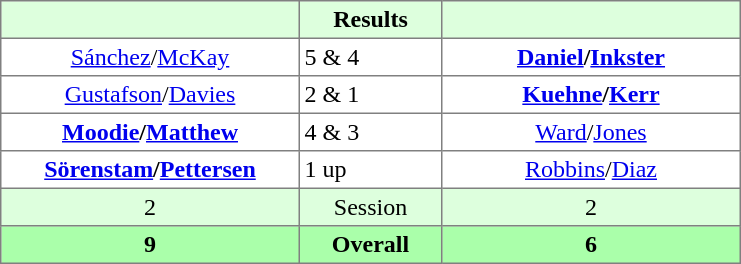<table border="1" cellpadding="3" style="border-collapse:collapse; text-align:center;">
<tr style="background:#dfd;">
<th style="width:12em;"></th>
<th style="width:5.5em;">Results</th>
<th style="width:12em;"></th>
</tr>
<tr>
<td><a href='#'>Sánchez</a>/<a href='#'>McKay</a></td>
<td align=left> 5 & 4</td>
<td><strong><a href='#'>Daniel</a>/<a href='#'>Inkster</a></strong></td>
</tr>
<tr>
<td><a href='#'>Gustafson</a>/<a href='#'>Davies</a></td>
<td align=left> 2 & 1</td>
<td><strong><a href='#'>Kuehne</a>/<a href='#'>Kerr</a></strong></td>
</tr>
<tr>
<td><strong><a href='#'>Moodie</a>/<a href='#'>Matthew</a></strong></td>
<td align=left> 4 & 3</td>
<td><a href='#'>Ward</a>/<a href='#'>Jones</a></td>
</tr>
<tr>
<td><strong><a href='#'>Sörenstam</a>/<a href='#'>Pettersen</a></strong></td>
<td align=left> 1 up</td>
<td><a href='#'>Robbins</a>/<a href='#'>Diaz</a></td>
</tr>
<tr style="background:#dfd;">
<td>2</td>
<td>Session</td>
<td>2</td>
</tr>
<tr style="background:#afa;">
<th>9</th>
<th>Overall</th>
<th>6</th>
</tr>
</table>
